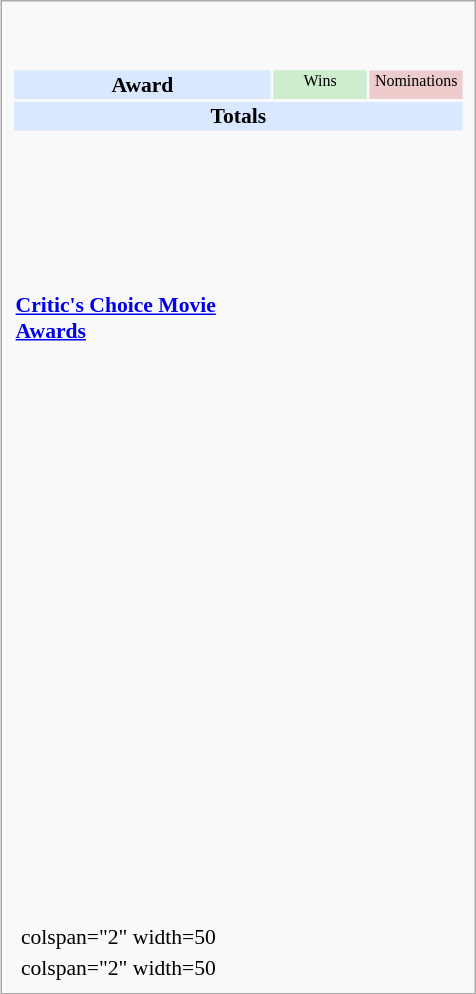<table class="infobox" style="width: 22em; text-align: left; font-size: 90%; vertical-align: middle;">
<tr>
<td colspan="3" style="text-align:center;"><br></td>
</tr>
<tr>
<td colspan="3"><br><table class="collapsible collapsed" style="width:100%;">
<tr style="background:#d9e8ff; text-align:center;">
<th style="vertical-align: middle;">Award</th>
<td style="background:#cec; font-size:8pt; width:60px;">Wins</td>
<td style="background:#ecc; font-size:8pt; width:60px;">Nominations</td>
</tr>
<tr style="background:#d9e8ff;">
<td colspan="3" style="text-align:center;"><strong>Totals</strong></td>
</tr>
<tr>
<td style="text-align:center;"><br></td>
<td></td>
<td></td>
</tr>
<tr>
<td style="text-align:center;"><br></td>
<td></td>
<td></td>
</tr>
<tr>
<td style="text-align:center;"><br></td>
<td></td>
<td></td>
</tr>
<tr>
<td style="text-align:center;"><br></td>
<td></td>
<td></td>
</tr>
<tr>
<td style="text-align:center;"><br></td>
<td></td>
<td></td>
</tr>
<tr>
<td><a href='#'><strong>Critic's Choice Movie Awards</strong></a></td>
<td></td>
<td></td>
</tr>
<tr>
<td style="text-align:center;"><br></td>
<td></td>
<td></td>
</tr>
<tr>
<td style="text-align:center;"><br></td>
<td></td>
<td></td>
</tr>
<tr>
<td style="text-align:center;"><br></td>
<td></td>
<td></td>
</tr>
<tr>
<td style="text-align:center;"><br></td>
<td></td>
<td></td>
</tr>
<tr>
<td style="text-align:center;"><br></td>
<td></td>
<td></td>
</tr>
<tr>
<td style="text-align:center;"><br></td>
<td></td>
<td></td>
</tr>
<tr>
<td style="text-align:center;"><br></td>
<td></td>
<td></td>
</tr>
<tr>
<td style="text-align:center;"><br></td>
<td></td>
<td></td>
</tr>
<tr>
<td style="text-align:center;"><br></td>
<td></td>
<td></td>
</tr>
<tr>
<td style="text-align:center;"><br></td>
<td></td>
<td></td>
</tr>
<tr>
<td style="text-align:center;"><br></td>
<td></td>
<td></td>
</tr>
<tr>
<td style="text-align:center;"><br></td>
<td></td>
<td></td>
</tr>
<tr>
<td style="text-align:center;"><br></td>
<td></td>
<td></td>
</tr>
<tr>
<td style="text-align:center;"><br></td>
<td></td>
<td></td>
</tr>
<tr>
<td style="text-align:center;"><br></td>
<td></td>
<td></td>
</tr>
<tr>
<td style="text-align:center;"><br></td>
<td></td>
<td></td>
</tr>
<tr>
<td style="text-align:center;"><br></td>
<td></td>
<td></td>
</tr>
<tr>
<td style="text-align:center;"><br></td>
<td></td>
<td></td>
</tr>
<tr>
</tr>
</table>
</td>
</tr>
<tr>
<td></td>
<td>colspan="2" width=50 </td>
</tr>
<tr>
<td></td>
<td>colspan="2" width=50 </td>
</tr>
<tr>
</tr>
</table>
